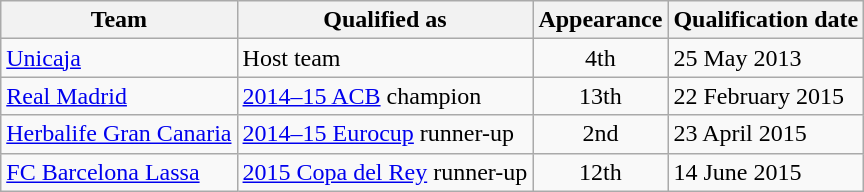<table class="wikitable">
<tr>
<th>Team</th>
<th>Qualified as</th>
<th>Appearance</th>
<th>Qualification date</th>
</tr>
<tr>
<td><a href='#'>Unicaja</a></td>
<td>Host team</td>
<td align=center>4th</td>
<td>25 May 2013</td>
</tr>
<tr>
<td><a href='#'>Real Madrid</a></td>
<td><a href='#'>2014–15 ACB</a> champion</td>
<td align=center>13th</td>
<td>22 February 2015</td>
</tr>
<tr>
<td><a href='#'>Herbalife Gran Canaria</a></td>
<td><a href='#'>2014–15 Eurocup</a> runner-up</td>
<td align=center>2nd</td>
<td>23 April 2015</td>
</tr>
<tr>
<td><a href='#'>FC Barcelona Lassa</a></td>
<td><a href='#'>2015 Copa del Rey</a> runner-up</td>
<td align=center>12th</td>
<td>14 June 2015</td>
</tr>
</table>
